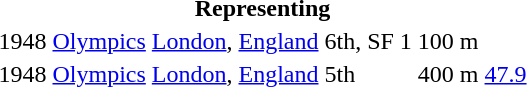<table>
<tr>
<th colspan="6">Representing </th>
</tr>
<tr>
<td>1948</td>
<td><a href='#'>Olympics</a></td>
<td><a href='#'>London</a>, <a href='#'>England</a></td>
<td>6th, SF 1</td>
<td>100 m</td>
<td><a href='#'></a></td>
</tr>
<tr>
<td>1948</td>
<td><a href='#'>Olympics</a></td>
<td><a href='#'>London</a>, <a href='#'>England</a></td>
<td>5th</td>
<td>400 m</td>
<td><a href='#'>47.9</a></td>
</tr>
</table>
